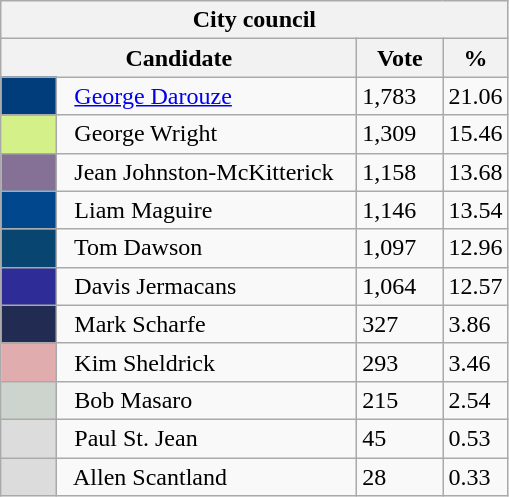<table class="wikitable">
<tr>
<th colspan="4">City council</th>
</tr>
<tr>
<th bgcolor="#DDDDFF" width="230px" colspan="2">Candidate</th>
<th bgcolor="#DDDDFF" width="50px">Vote</th>
<th bgcolor="#DDDDFF" width="30px">%</th>
</tr>
<tr>
<td bgcolor=#003D7A width="30px"> </td>
<td>  <a href='#'>George Darouze</a></td>
<td>1,783</td>
<td>21.06</td>
</tr>
<tr>
<td bgcolor=#D4F189 width="30px"> </td>
<td>  George Wright</td>
<td>1,309</td>
<td>15.46</td>
</tr>
<tr>
<td bgcolor=#867196 width="30px"> </td>
<td>  Jean Johnston-McKitterick</td>
<td>1,158</td>
<td>13.68</td>
</tr>
<tr>
<td bgcolor=#01478D width="30px"> </td>
<td>  Liam Maguire</td>
<td>1,146</td>
<td>13.54</td>
</tr>
<tr>
<td bgcolor=#084671 width="30px"> </td>
<td>  Tom Dawson</td>
<td>1,097</td>
<td>12.96</td>
</tr>
<tr>
<td bgcolor=#2E2D97 width="30px"> </td>
<td>  Davis Jermacans</td>
<td>1,064</td>
<td>12.57</td>
</tr>
<tr>
<td bgcolor=#222B52 width="30px"> </td>
<td>  Mark Scharfe</td>
<td>327</td>
<td>3.86</td>
</tr>
<tr>
<td bgcolor=#E1ACAD width="30px"> </td>
<td>  Kim Sheldrick</td>
<td>293</td>
<td>3.46</td>
</tr>
<tr>
<td bgcolor=#CDD3CD width="30px"> </td>
<td>  Bob Masaro</td>
<td>215</td>
<td>2.54</td>
</tr>
<tr>
<td bgcolor=#DCDCDC width="30px"> </td>
<td>  Paul St. Jean</td>
<td>45</td>
<td>0.53</td>
</tr>
<tr>
<td bgcolor=#DCDCDC width="30px"> </td>
<td>  Allen Scantland</td>
<td>28</td>
<td>0.33</td>
</tr>
</table>
